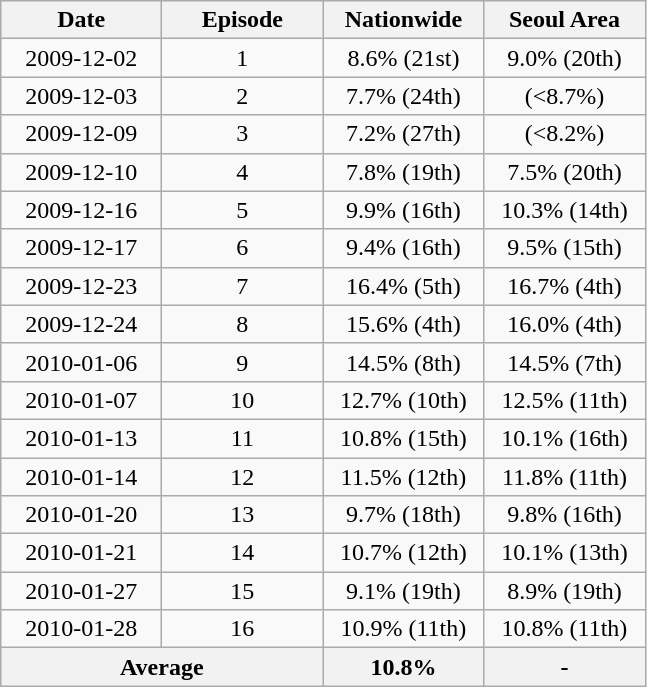<table class="wikitable">
<tr>
<th width=100>Date</th>
<th width=100>Episode</th>
<th width=100>Nationwide</th>
<th width=100>Seoul Area</th>
</tr>
<tr align=center>
<td>2009-12-02</td>
<td>1</td>
<td>8.6% (21st)</td>
<td>9.0% (20th)</td>
</tr>
<tr align=center>
<td>2009-12-03</td>
<td>2</td>
<td>7.7% (24th)</td>
<td>(<8.7%)</td>
</tr>
<tr align=center>
<td>2009-12-09</td>
<td>3</td>
<td>7.2% (27th)</td>
<td>(<8.2%)</td>
</tr>
<tr align=center>
<td>2009-12-10</td>
<td>4</td>
<td>7.8% (19th)</td>
<td>7.5% (20th)</td>
</tr>
<tr align=center>
<td>2009-12-16</td>
<td>5</td>
<td>9.9% (16th)</td>
<td>10.3% (14th)</td>
</tr>
<tr align=center>
<td>2009-12-17</td>
<td>6</td>
<td>9.4% (16th)</td>
<td>9.5% (15th)</td>
</tr>
<tr align=center>
<td>2009-12-23</td>
<td>7</td>
<td>16.4% (5th)</td>
<td>16.7% (4th)</td>
</tr>
<tr align=center>
<td>2009-12-24</td>
<td>8</td>
<td>15.6% (4th)</td>
<td>16.0% (4th)</td>
</tr>
<tr align=center>
<td>2010-01-06</td>
<td>9</td>
<td>14.5% (8th)</td>
<td>14.5% (7th)</td>
</tr>
<tr align=center>
<td>2010-01-07</td>
<td>10</td>
<td>12.7% (10th)</td>
<td>12.5% (11th)</td>
</tr>
<tr align=center>
<td>2010-01-13</td>
<td>11</td>
<td>10.8% (15th)</td>
<td>10.1% (16th)</td>
</tr>
<tr align=center>
<td>2010-01-14</td>
<td>12</td>
<td>11.5% (12th)</td>
<td>11.8% (11th)</td>
</tr>
<tr align=center>
<td>2010-01-20</td>
<td>13</td>
<td>9.7% (18th)</td>
<td>9.8% (16th)</td>
</tr>
<tr align=center>
<td>2010-01-21</td>
<td>14</td>
<td>10.7% (12th)</td>
<td>10.1% (13th)</td>
</tr>
<tr align=center>
<td>2010-01-27</td>
<td>15</td>
<td>9.1% (19th)</td>
<td>8.9% (19th)</td>
</tr>
<tr align=center>
<td>2010-01-28</td>
<td>16</td>
<td>10.9% (11th)</td>
<td>10.8% (11th)</td>
</tr>
<tr align="center">
<th colspan=2>Average</th>
<th>10.8%</th>
<th>-</th>
</tr>
</table>
